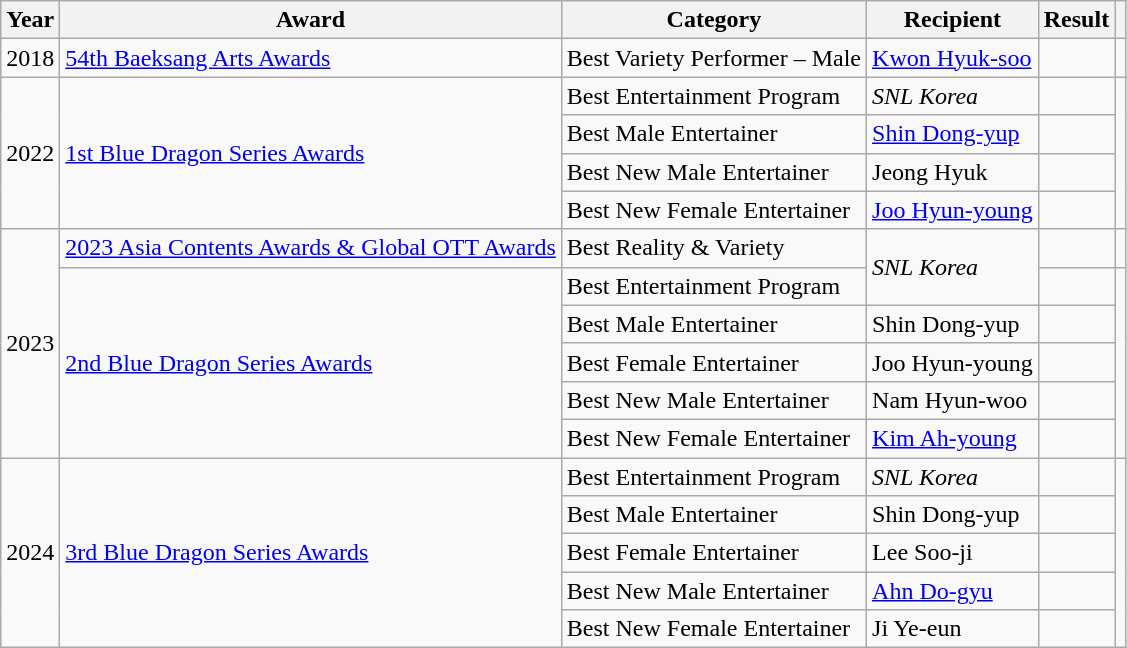<table class="wikitable">
<tr>
<th>Year</th>
<th>Award</th>
<th>Category</th>
<th>Recipient</th>
<th>Result</th>
<th></th>
</tr>
<tr>
<td>2018</td>
<td><a href='#'>54th Baeksang Arts Awards</a></td>
<td>Best Variety Performer – Male</td>
<td><a href='#'>Kwon Hyuk-soo</a></td>
<td></td>
<td style="text-align:center"></td>
</tr>
<tr>
<td rowspan=4>2022</td>
<td rowspan=4><a href='#'>1st Blue Dragon Series Awards</a></td>
<td>Best Entertainment Program</td>
<td><em>SNL Korea</em></td>
<td></td>
<td style="text-align:center" rowspan=4></td>
</tr>
<tr>
<td>Best Male Entertainer</td>
<td><a href='#'>Shin Dong-yup</a></td>
<td></td>
</tr>
<tr>
<td>Best New Male Entertainer</td>
<td>Jeong Hyuk</td>
<td></td>
</tr>
<tr>
<td>Best New Female Entertainer</td>
<td><a href='#'>Joo Hyun-young</a></td>
<td></td>
</tr>
<tr>
<td rowspan="6">2023</td>
<td><a href='#'>2023 Asia Contents Awards & Global OTT Awards</a></td>
<td>Best Reality & Variety</td>
<td rowspan="2"><em>SNL Korea</em></td>
<td></td>
<td style="text-align:center"></td>
</tr>
<tr>
<td rowspan="5"><a href='#'>2nd Blue Dragon Series Awards</a></td>
<td>Best Entertainment Program</td>
<td></td>
<td style="text-align:center" rowspan="5"></td>
</tr>
<tr>
<td>Best Male Entertainer</td>
<td>Shin Dong-yup</td>
<td></td>
</tr>
<tr>
<td>Best Female Entertainer</td>
<td>Joo Hyun-young</td>
<td></td>
</tr>
<tr>
<td>Best New Male Entertainer</td>
<td>Nam Hyun-woo</td>
<td></td>
</tr>
<tr>
<td>Best New Female Entertainer</td>
<td><a href='#'>Kim Ah-young</a></td>
<td></td>
</tr>
<tr>
<td rowspan="5">2024</td>
<td rowspan="5"><a href='#'>3rd Blue Dragon Series Awards</a></td>
<td>Best Entertainment Program</td>
<td><em>SNL Korea</em></td>
<td></td>
<td style="text-align:center" rowspan="5"></td>
</tr>
<tr>
<td>Best Male Entertainer</td>
<td>Shin Dong-yup</td>
<td></td>
</tr>
<tr>
<td>Best Female Entertainer</td>
<td>Lee Soo-ji</td>
<td></td>
</tr>
<tr>
<td>Best New Male Entertainer</td>
<td><a href='#'>Ahn Do-gyu</a></td>
<td></td>
</tr>
<tr>
<td>Best New Female Entertainer</td>
<td>Ji Ye-eun</td>
<td></td>
</tr>
</table>
